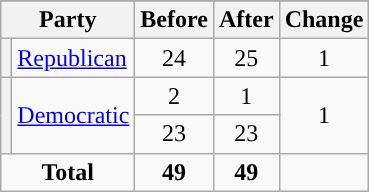<table class="wikitable" style="text-align:center;">
<tr>
</tr>
<tr>
<th colspan=2>Party</th>
<th>Before</th>
<th>After</th>
<th>Change</th>
</tr>
<tr>
<th style="background-color:"></th>
<td style="text-align:left;"><a href='#'>Republican</a></td>
<td>24</td>
<td>25</td>
<td> 1</td>
</tr>
<tr>
<th rowspan=2 style="background-color:"></th>
<td rowspan=2 style="text-align:left;"><a href='#'>Democratic</a></td>
<td>2</td>
<td>1</td>
<td rowspan=2> 1</td>
</tr>
<tr>
<td>23</td>
<td>23</td>
</tr>
<tr>
<td colspan=2><strong>Total</strong></td>
<td><strong>49</strong></td>
<td><strong>49</strong></td>
<td></td>
</tr>
</table>
